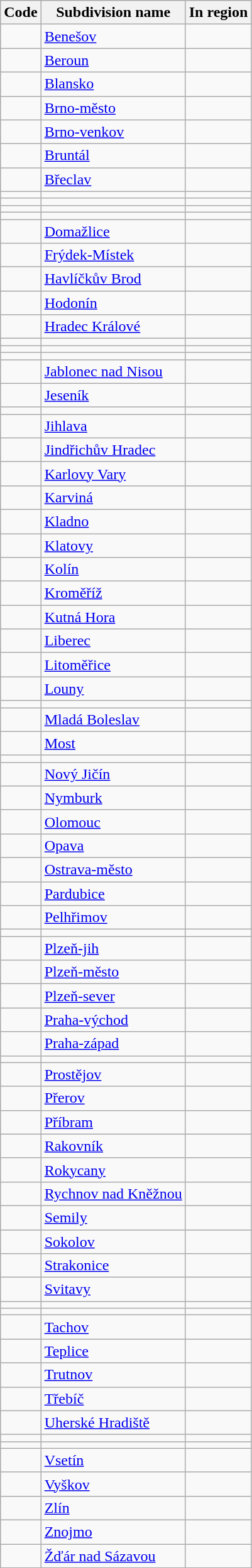<table class="wikitable sortable">
<tr>
<th>Code</th>
<th>Subdivision name</th>
<th>In region</th>
</tr>
<tr>
<td></td>
<td><a href='#'>Benešov</a></td>
<td><a href='#'></a></td>
</tr>
<tr>
<td></td>
<td><a href='#'>Beroun</a></td>
<td><a href='#'></a></td>
</tr>
<tr>
<td></td>
<td><a href='#'>Blansko</a></td>
<td><a href='#'></a></td>
</tr>
<tr>
<td></td>
<td><a href='#'>Brno-město</a></td>
<td><a href='#'></a></td>
</tr>
<tr>
<td></td>
<td><a href='#'>Brno-venkov</a></td>
<td><a href='#'></a></td>
</tr>
<tr>
<td></td>
<td><a href='#'>Bruntál</a></td>
<td><a href='#'></a></td>
</tr>
<tr>
<td></td>
<td><a href='#'>Břeclav</a></td>
<td><a href='#'></a></td>
</tr>
<tr>
<td></td>
<td></td>
<td><a href='#'></a></td>
</tr>
<tr>
<td></td>
<td></td>
<td><a href='#'></a></td>
</tr>
<tr>
<td></td>
<td></td>
<td><a href='#'></a></td>
</tr>
<tr>
<td></td>
<td></td>
<td><a href='#'></a></td>
</tr>
<tr>
<td></td>
<td><a href='#'>Domažlice</a></td>
<td><a href='#'></a></td>
</tr>
<tr>
<td></td>
<td><a href='#'>Frýdek-Místek</a></td>
<td><a href='#'></a></td>
</tr>
<tr>
<td></td>
<td><a href='#'>Havlíčkův Brod</a></td>
<td><a href='#'></a></td>
</tr>
<tr>
<td></td>
<td><a href='#'>Hodonín</a></td>
<td><a href='#'></a></td>
</tr>
<tr>
<td></td>
<td><a href='#'>Hradec Králové</a></td>
<td><a href='#'></a></td>
</tr>
<tr>
<td></td>
<td></td>
<td><a href='#'></a></td>
</tr>
<tr>
<td></td>
<td></td>
<td><a href='#'></a></td>
</tr>
<tr>
<td></td>
<td></td>
<td><a href='#'></a></td>
</tr>
<tr>
<td></td>
<td><a href='#'>Jablonec nad Nisou</a></td>
<td><a href='#'></a></td>
</tr>
<tr>
<td></td>
<td><a href='#'>Jeseník</a></td>
<td><a href='#'></a></td>
</tr>
<tr>
<td></td>
<td></td>
<td><a href='#'></a></td>
</tr>
<tr>
<td></td>
<td><a href='#'>Jihlava</a></td>
<td><a href='#'></a></td>
</tr>
<tr>
<td></td>
<td><a href='#'>Jindřichův Hradec</a></td>
<td><a href='#'></a></td>
</tr>
<tr>
<td></td>
<td><a href='#'>Karlovy Vary</a></td>
<td><a href='#'></a></td>
</tr>
<tr>
<td></td>
<td><a href='#'>Karviná</a></td>
<td><a href='#'></a></td>
</tr>
<tr>
<td></td>
<td><a href='#'>Kladno</a></td>
<td><a href='#'></a></td>
</tr>
<tr>
<td></td>
<td><a href='#'>Klatovy</a></td>
<td><a href='#'></a></td>
</tr>
<tr>
<td></td>
<td><a href='#'>Kolín</a></td>
<td><a href='#'></a></td>
</tr>
<tr>
<td></td>
<td><a href='#'>Kroměříž</a></td>
<td><a href='#'></a></td>
</tr>
<tr>
<td></td>
<td><a href='#'>Kutná Hora</a></td>
<td><a href='#'></a></td>
</tr>
<tr>
<td></td>
<td><a href='#'>Liberec</a></td>
<td><a href='#'></a></td>
</tr>
<tr>
<td></td>
<td><a href='#'>Litoměřice</a></td>
<td><a href='#'></a></td>
</tr>
<tr>
<td></td>
<td><a href='#'>Louny</a></td>
<td><a href='#'></a></td>
</tr>
<tr>
<td></td>
<td></td>
<td><a href='#'></a></td>
</tr>
<tr>
<td></td>
<td><a href='#'>Mladá Boleslav</a></td>
<td><a href='#'></a></td>
</tr>
<tr>
<td></td>
<td><a href='#'>Most</a></td>
<td><a href='#'></a></td>
</tr>
<tr>
<td></td>
<td></td>
<td><a href='#'></a></td>
</tr>
<tr>
<td></td>
<td><a href='#'>Nový Jičín</a></td>
<td><a href='#'></a></td>
</tr>
<tr>
<td></td>
<td><a href='#'>Nymburk</a></td>
<td><a href='#'></a></td>
</tr>
<tr>
<td></td>
<td><a href='#'>Olomouc</a></td>
<td><a href='#'></a></td>
</tr>
<tr>
<td></td>
<td><a href='#'>Opava</a></td>
<td><a href='#'></a></td>
</tr>
<tr>
<td></td>
<td><a href='#'>Ostrava-město</a></td>
<td><a href='#'></a></td>
</tr>
<tr>
<td></td>
<td><a href='#'>Pardubice</a></td>
<td><a href='#'></a></td>
</tr>
<tr>
<td></td>
<td><a href='#'>Pelhřimov</a></td>
<td><a href='#'></a></td>
</tr>
<tr>
<td></td>
<td></td>
<td><a href='#'></a></td>
</tr>
<tr>
<td></td>
<td><a href='#'>Plzeň-jih</a></td>
<td><a href='#'></a></td>
</tr>
<tr>
<td></td>
<td><a href='#'>Plzeň-město</a></td>
<td><a href='#'></a></td>
</tr>
<tr>
<td></td>
<td><a href='#'>Plzeň-sever</a></td>
<td><a href='#'></a></td>
</tr>
<tr>
<td></td>
<td><a href='#'>Praha-východ</a></td>
<td><a href='#'></a></td>
</tr>
<tr>
<td></td>
<td><a href='#'>Praha-západ</a></td>
<td><a href='#'></a></td>
</tr>
<tr>
<td></td>
<td></td>
<td><a href='#'></a></td>
</tr>
<tr>
<td></td>
<td><a href='#'>Prostějov</a></td>
<td><a href='#'></a></td>
</tr>
<tr>
<td></td>
<td><a href='#'>Přerov</a></td>
<td><a href='#'></a></td>
</tr>
<tr>
<td></td>
<td><a href='#'>Příbram</a></td>
<td><a href='#'></a></td>
</tr>
<tr>
<td></td>
<td><a href='#'>Rakovník</a></td>
<td><a href='#'></a></td>
</tr>
<tr>
<td></td>
<td><a href='#'>Rokycany</a></td>
<td><a href='#'></a></td>
</tr>
<tr>
<td></td>
<td><a href='#'>Rychnov nad Kněžnou</a></td>
<td><a href='#'></a></td>
</tr>
<tr>
<td></td>
<td><a href='#'>Semily</a></td>
<td><a href='#'></a></td>
</tr>
<tr>
<td></td>
<td><a href='#'>Sokolov</a></td>
<td><a href='#'></a></td>
</tr>
<tr>
<td></td>
<td><a href='#'>Strakonice</a></td>
<td><a href='#'></a></td>
</tr>
<tr>
<td></td>
<td><a href='#'>Svitavy</a></td>
<td><a href='#'></a></td>
</tr>
<tr>
<td></td>
<td></td>
<td><a href='#'></a></td>
</tr>
<tr>
<td></td>
<td></td>
<td><a href='#'></a></td>
</tr>
<tr>
<td></td>
<td><a href='#'>Tachov</a></td>
<td><a href='#'></a></td>
</tr>
<tr>
<td></td>
<td><a href='#'>Teplice</a></td>
<td><a href='#'></a></td>
</tr>
<tr>
<td></td>
<td><a href='#'>Trutnov</a></td>
<td><a href='#'></a></td>
</tr>
<tr>
<td></td>
<td><a href='#'>Třebíč</a></td>
<td><a href='#'></a></td>
</tr>
<tr>
<td></td>
<td><a href='#'>Uherské Hradiště</a></td>
<td><a href='#'></a></td>
</tr>
<tr>
<td></td>
<td></td>
<td><a href='#'></a></td>
</tr>
<tr>
<td></td>
<td></td>
<td><a href='#'></a></td>
</tr>
<tr>
<td></td>
<td><a href='#'>Vsetín</a></td>
<td><a href='#'></a></td>
</tr>
<tr>
<td></td>
<td><a href='#'>Vyškov</a></td>
<td><a href='#'></a></td>
</tr>
<tr>
<td></td>
<td><a href='#'>Zlín</a></td>
<td><a href='#'></a></td>
</tr>
<tr>
<td></td>
<td><a href='#'>Znojmo</a></td>
<td><a href='#'></a></td>
</tr>
<tr>
<td></td>
<td><a href='#'>Žďár nad Sázavou</a></td>
<td><a href='#'></a></td>
</tr>
</table>
